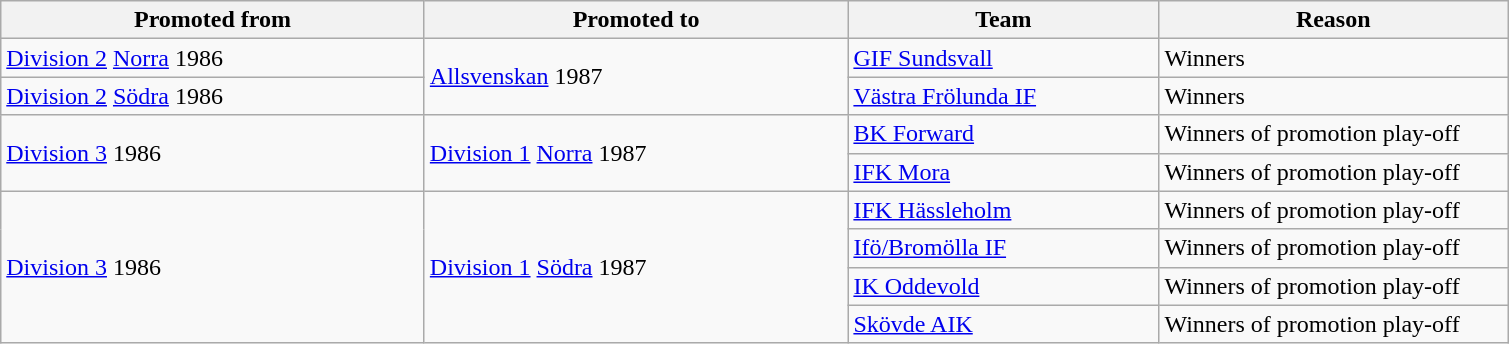<table class="wikitable" style="text-align: left">
<tr>
<th style="width: 275px;">Promoted from</th>
<th style="width: 275px;">Promoted to</th>
<th style="width: 200px;">Team</th>
<th style="width: 225px;">Reason</th>
</tr>
<tr>
<td><a href='#'>Division 2</a> <a href='#'>Norra</a> 1986</td>
<td rowspan=2><a href='#'>Allsvenskan</a> 1987</td>
<td><a href='#'>GIF Sundsvall</a></td>
<td>Winners</td>
</tr>
<tr>
<td><a href='#'>Division 2</a> <a href='#'>Södra</a> 1986</td>
<td><a href='#'>Västra Frölunda IF</a></td>
<td>Winners</td>
</tr>
<tr>
<td rowspan=2><a href='#'>Division 3</a> 1986</td>
<td rowspan=2><a href='#'>Division 1</a> <a href='#'>Norra</a> 1987</td>
<td><a href='#'>BK Forward</a></td>
<td>Winners of promotion play-off</td>
</tr>
<tr>
<td><a href='#'>IFK Mora</a></td>
<td>Winners of promotion play-off</td>
</tr>
<tr>
<td rowspan=4><a href='#'>Division 3</a> 1986</td>
<td rowspan=4><a href='#'>Division 1</a> <a href='#'>Södra</a> 1987</td>
<td><a href='#'>IFK Hässleholm</a></td>
<td>Winners of promotion play-off</td>
</tr>
<tr>
<td><a href='#'>Ifö/Bromölla IF</a></td>
<td>Winners of promotion play-off</td>
</tr>
<tr>
<td><a href='#'>IK Oddevold</a></td>
<td>Winners of promotion play-off</td>
</tr>
<tr>
<td><a href='#'>Skövde AIK</a></td>
<td>Winners of promotion play-off</td>
</tr>
</table>
